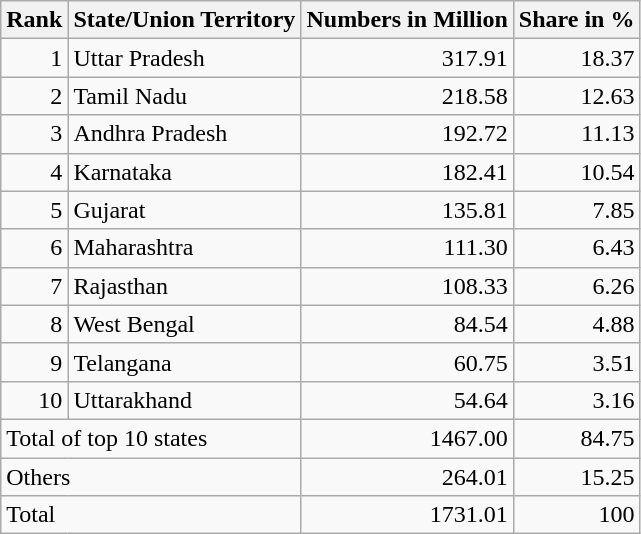<table class="wikitable" style="text-align:right">
<tr>
<th>Rank</th>
<th>State/Union Territory</th>
<th>Numbers in Million</th>
<th>Share in %</th>
</tr>
<tr>
<td>1</td>
<td style="text-align:left">Uttar Pradesh</td>
<td>317.91</td>
<td>18.37</td>
</tr>
<tr>
<td>2</td>
<td style="text-align:left">Tamil Nadu</td>
<td>218.58</td>
<td>12.63</td>
</tr>
<tr>
<td>3</td>
<td style="text-align:left">Andhra Pradesh</td>
<td>192.72</td>
<td>11.13</td>
</tr>
<tr>
<td>4</td>
<td style="text-align:left">Karnataka</td>
<td>182.41</td>
<td>10.54</td>
</tr>
<tr>
<td>5</td>
<td style="text-align:left">Gujarat</td>
<td>135.81</td>
<td>7.85</td>
</tr>
<tr>
<td>6</td>
<td style="text-align:left">Maharashtra</td>
<td>111.30</td>
<td>6.43</td>
</tr>
<tr>
<td>7</td>
<td style="text-align:left">Rajasthan</td>
<td>108.33</td>
<td>6.26</td>
</tr>
<tr>
<td>8</td>
<td style="text-align:left">West Bengal</td>
<td>84.54</td>
<td>4.88</td>
</tr>
<tr>
<td>9</td>
<td style="text-align:left">Telangana</td>
<td>60.75</td>
<td>3.51</td>
</tr>
<tr>
<td>10</td>
<td style="text-align:left">Uttarakhand</td>
<td>54.64</td>
<td>3.16</td>
</tr>
<tr>
<td colspan="2" style="text-align:left;">Total of top 10 states</td>
<td>1467.00</td>
<td>84.75</td>
</tr>
<tr>
<td colspan="2" style="text-align:left;">Others</td>
<td>264.01</td>
<td>15.25</td>
</tr>
<tr>
<td colspan="2" style="text-align:left;">Total</td>
<td>1731.01</td>
<td>100</td>
</tr>
</table>
